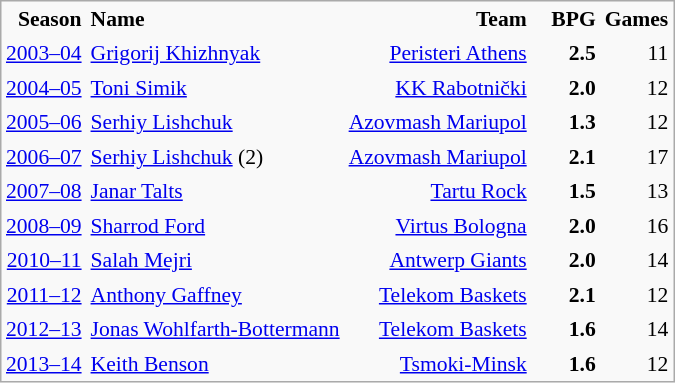<table cellspacing="0" cellpadding="3" style="background-color: #f9f9f9; font-size: 90%; text-align: right; border:1px solid #aaa;">
<tr>
<th>Season</th>
<th align=left>Name</th>
<th>Team</th>
<th width=40>BPG</th>
<th>Games</th>
</tr>
<tr>
<td><a href='#'>2003–04</a></td>
<td align="left"> <a href='#'>Grigorij Khizhnyak</a></td>
<td><a href='#'>Peristeri Athens</a></td>
<td><strong>2.5</strong></td>
<td>11</td>
</tr>
<tr>
<td><a href='#'>2004–05</a></td>
<td align="left"> <a href='#'>Toni Simik</a></td>
<td><a href='#'>KK Rabotnički</a></td>
<td><strong>2.0</strong></td>
<td>12</td>
</tr>
<tr>
<td><a href='#'>2005–06</a></td>
<td align="left"> <a href='#'>Serhiy Lishchuk</a></td>
<td><a href='#'>Azovmash Mariupol</a></td>
<td><strong>1.3</strong></td>
<td>12</td>
</tr>
<tr>
<td><a href='#'>2006–07</a></td>
<td align="left"> <a href='#'>Serhiy Lishchuk</a> (2)</td>
<td><a href='#'>Azovmash Mariupol</a></td>
<td><strong>2.1</strong></td>
<td>17</td>
</tr>
<tr>
<td><a href='#'>2007–08</a></td>
<td align="left"> <a href='#'>Janar Talts</a></td>
<td><a href='#'>Tartu Rock</a></td>
<td><strong>1.5</strong></td>
<td>13</td>
</tr>
<tr>
<td><a href='#'>2008–09</a></td>
<td align="left"> <a href='#'>Sharrod Ford</a></td>
<td><a href='#'>Virtus Bologna</a></td>
<td><strong>2.0</strong></td>
<td>16</td>
</tr>
<tr>
<td><a href='#'>2010–11</a></td>
<td align="left"> <a href='#'>Salah Mejri</a></td>
<td><a href='#'>Antwerp Giants</a></td>
<td><strong>2.0</strong></td>
<td>14</td>
</tr>
<tr>
<td><a href='#'>2011–12</a></td>
<td align="left"> <a href='#'>Anthony Gaffney</a></td>
<td><a href='#'>Telekom Baskets</a></td>
<td><strong>2.1</strong></td>
<td>12</td>
</tr>
<tr>
<td><a href='#'>2012–13</a></td>
<td align="left"> <a href='#'>Jonas Wohlfarth-Bottermann</a></td>
<td><a href='#'>Telekom Baskets</a></td>
<td><strong>1.6</strong></td>
<td>14</td>
</tr>
<tr>
<td><a href='#'>2013–14</a></td>
<td align="left"> <a href='#'>Keith Benson</a></td>
<td><a href='#'>Tsmoki-Minsk</a></td>
<td><strong>1.6</strong></td>
<td>12</td>
</tr>
</table>
